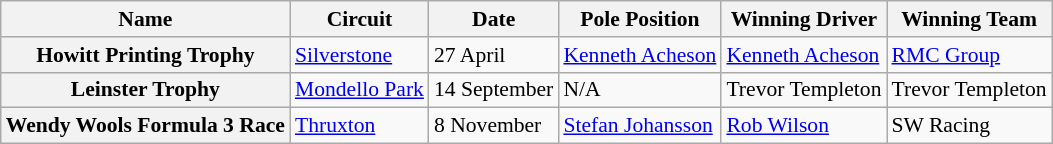<table class="wikitable" style="font-size: 90%;">
<tr>
<th>Name</th>
<th>Circuit</th>
<th>Date</th>
<th>Pole Position</th>
<th>Winning Driver</th>
<th>Winning Team</th>
</tr>
<tr>
<th>Howitt Printing Trophy</th>
<td> <a href='#'>Silverstone</a></td>
<td>27 April</td>
<td> <a href='#'>Kenneth Acheson</a></td>
<td> <a href='#'>Kenneth Acheson</a></td>
<td><a href='#'>RMC Group</a></td>
</tr>
<tr>
<th>Leinster Trophy</th>
<td> <a href='#'>Mondello Park</a></td>
<td>14 September</td>
<td>N/A</td>
<td> Trevor Templeton</td>
<td>Trevor Templeton</td>
</tr>
<tr>
<th>Wendy Wools Formula 3 Race</th>
<td> <a href='#'>Thruxton</a></td>
<td>8 November</td>
<td> <a href='#'>Stefan Johansson</a></td>
<td> <a href='#'>Rob Wilson</a></td>
<td>SW Racing</td>
</tr>
</table>
